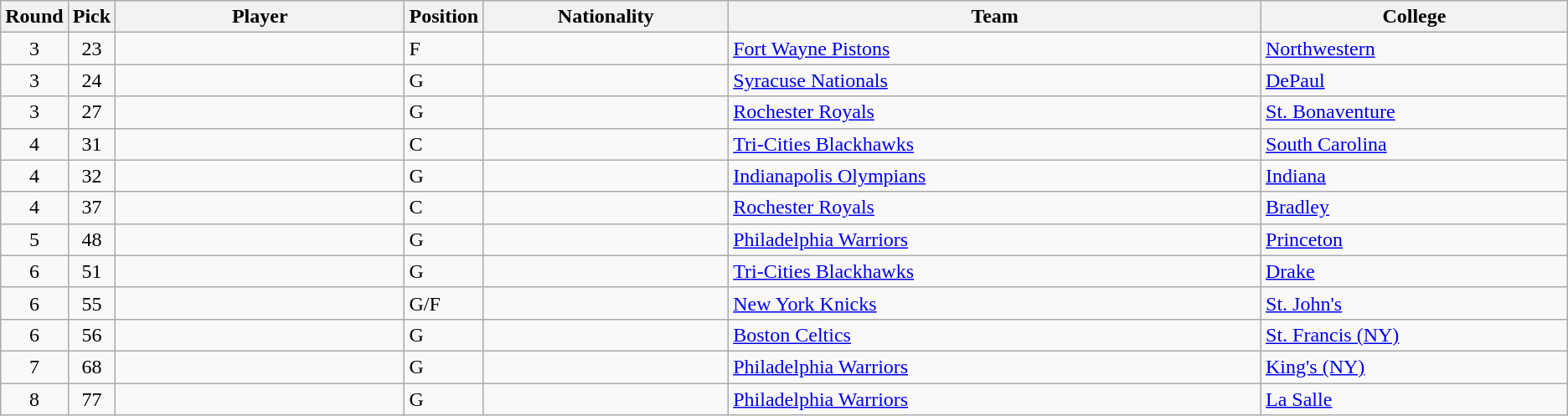<table class="wikitable sortable">
<tr>
<th width="1%">Round</th>
<th width="1%">Pick</th>
<th width="19%">Player</th>
<th width="1%">Position</th>
<th width="16%">Nationality</th>
<th width="35%">Team</th>
<th width="20%">College</th>
</tr>
<tr>
<td align=center>3</td>
<td align=center>23</td>
<td></td>
<td>F</td>
<td></td>
<td><a href='#'>Fort Wayne Pistons</a></td>
<td><a href='#'>Northwestern</a></td>
</tr>
<tr>
<td align=center>3</td>
<td align=center>24</td>
<td></td>
<td>G</td>
<td></td>
<td><a href='#'>Syracuse Nationals</a></td>
<td><a href='#'>DePaul</a></td>
</tr>
<tr>
<td align=center>3</td>
<td align=center>27</td>
<td></td>
<td>G</td>
<td></td>
<td><a href='#'>Rochester Royals</a></td>
<td><a href='#'>St. Bonaventure</a></td>
</tr>
<tr>
<td align=center>4</td>
<td align=center>31</td>
<td></td>
<td>C</td>
<td></td>
<td><a href='#'>Tri-Cities Blackhawks</a></td>
<td><a href='#'>South Carolina</a></td>
</tr>
<tr>
<td align=center>4</td>
<td align=center>32</td>
<td></td>
<td>G</td>
<td></td>
<td><a href='#'>Indianapolis Olympians</a></td>
<td><a href='#'>Indiana</a></td>
</tr>
<tr>
<td align=center>4</td>
<td align=center>37</td>
<td></td>
<td>C</td>
<td></td>
<td><a href='#'>Rochester Royals</a></td>
<td><a href='#'>Bradley</a></td>
</tr>
<tr>
<td align=center>5</td>
<td align=center>48</td>
<td></td>
<td>G</td>
<td></td>
<td><a href='#'>Philadelphia Warriors</a></td>
<td><a href='#'>Princeton</a></td>
</tr>
<tr>
<td align=center>6</td>
<td align=center>51</td>
<td></td>
<td>G</td>
<td></td>
<td><a href='#'>Tri-Cities Blackhawks</a></td>
<td><a href='#'>Drake</a></td>
</tr>
<tr>
<td align=center>6</td>
<td align=center>55</td>
<td></td>
<td>G/F</td>
<td></td>
<td><a href='#'>New York Knicks</a></td>
<td><a href='#'>St. John's</a></td>
</tr>
<tr>
<td align=center>6</td>
<td align=center>56</td>
<td></td>
<td>G</td>
<td></td>
<td><a href='#'>Boston Celtics</a></td>
<td><a href='#'>St. Francis (NY)</a></td>
</tr>
<tr>
<td align=center>7</td>
<td align=center>68</td>
<td></td>
<td>G</td>
<td></td>
<td><a href='#'>Philadelphia Warriors</a></td>
<td><a href='#'>King's (NY)</a></td>
</tr>
<tr>
<td align=center>8</td>
<td align=center>77</td>
<td></td>
<td>G</td>
<td></td>
<td><a href='#'>Philadelphia Warriors</a></td>
<td><a href='#'>La Salle</a></td>
</tr>
</table>
